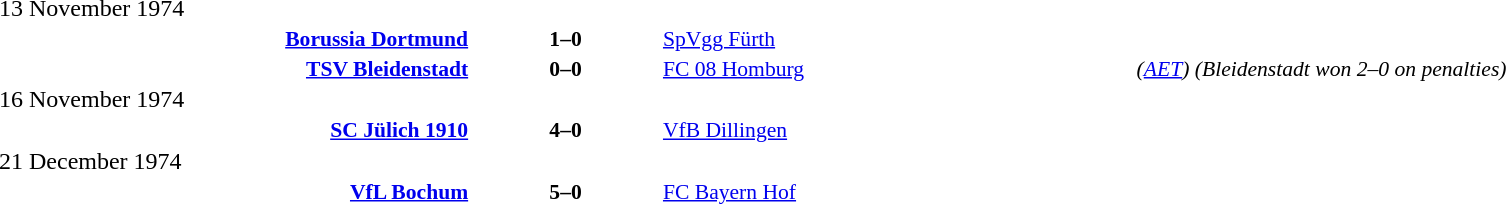<table width=100% cellspacing=1>
<tr>
<th width=25%></th>
<th width=10%></th>
<th width=25%></th>
<th></th>
</tr>
<tr>
<td>13 November 1974</td>
</tr>
<tr style=font-size:90%>
<td align=right><strong><a href='#'>Borussia Dortmund</a></strong></td>
<td align=center><strong>1–0</strong></td>
<td><a href='#'>SpVgg Fürth</a></td>
</tr>
<tr style=font-size:90%>
<td align=right><strong><a href='#'>TSV Bleidenstadt</a></strong></td>
<td align=center><strong>0–0</strong></td>
<td><a href='#'>FC 08 Homburg</a></td>
<td><em>(<a href='#'>AET</a>) (Bleidenstadt won 2–0 on penalties)</em></td>
</tr>
<tr>
<td>16 November 1974</td>
</tr>
<tr style=font-size:90%>
<td align=right><strong><a href='#'>SC Jülich 1910</a></strong></td>
<td align=center><strong>4–0</strong></td>
<td><a href='#'>VfB Dillingen</a></td>
</tr>
<tr>
<td>21 December 1974</td>
</tr>
<tr style=font-size:90%>
<td align=right><strong><a href='#'>VfL Bochum</a></strong></td>
<td align=center><strong>5–0</strong></td>
<td><a href='#'>FC Bayern Hof</a></td>
</tr>
</table>
